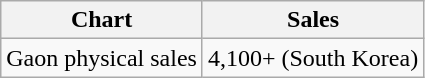<table class="wikitable">
<tr>
<th>Chart</th>
<th>Sales</th>
</tr>
<tr>
<td>Gaon physical sales</td>
<td align="center">4,100+ (South Korea)</td>
</tr>
</table>
